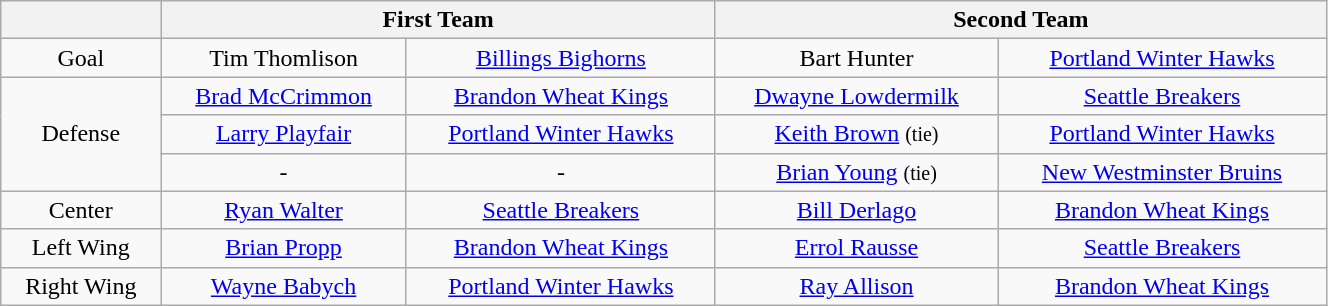<table class="wikitable" style="text-align:center;" width="70%">
<tr>
<th></th>
<th colspan="2">First Team</th>
<th colspan="2">Second Team</th>
</tr>
<tr>
<td>Goal</td>
<td>Tim Thomlison</td>
<td><a href='#'>Billings Bighorns</a></td>
<td>Bart Hunter</td>
<td><a href='#'>Portland Winter Hawks</a></td>
</tr>
<tr>
<td rowspan="3">Defense</td>
<td><a href='#'>Brad McCrimmon</a></td>
<td><a href='#'>Brandon Wheat Kings</a></td>
<td><a href='#'>Dwayne Lowdermilk</a></td>
<td><a href='#'>Seattle Breakers</a></td>
</tr>
<tr>
<td><a href='#'>Larry Playfair</a></td>
<td><a href='#'>Portland Winter Hawks</a></td>
<td><a href='#'>Keith Brown</a> <small>(tie)</small></td>
<td><a href='#'>Portland Winter Hawks</a></td>
</tr>
<tr>
<td>-</td>
<td>-</td>
<td><a href='#'>Brian Young</a> <small>(tie)</small></td>
<td><a href='#'>New Westminster Bruins</a></td>
</tr>
<tr>
<td>Center</td>
<td><a href='#'>Ryan Walter</a></td>
<td><a href='#'>Seattle Breakers</a></td>
<td><a href='#'>Bill Derlago</a></td>
<td><a href='#'>Brandon Wheat Kings</a></td>
</tr>
<tr>
<td>Left Wing</td>
<td><a href='#'>Brian Propp</a></td>
<td><a href='#'>Brandon Wheat Kings</a></td>
<td><a href='#'>Errol Rausse</a></td>
<td><a href='#'>Seattle Breakers</a></td>
</tr>
<tr>
<td>Right Wing</td>
<td><a href='#'>Wayne Babych</a></td>
<td><a href='#'>Portland Winter Hawks</a></td>
<td><a href='#'>Ray Allison</a></td>
<td><a href='#'>Brandon Wheat Kings</a></td>
</tr>
</table>
